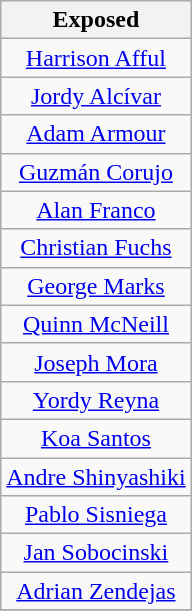<table class="wikitable" style="text-align:center">
<tr>
<th>Exposed</th>
</tr>
<tr>
<td><a href='#'>Harrison Afful</a></td>
</tr>
<tr>
<td><a href='#'>Jordy Alcívar</a></td>
</tr>
<tr>
<td><a href='#'>Adam Armour</a></td>
</tr>
<tr>
<td><a href='#'>Guzmán Corujo</a></td>
</tr>
<tr>
<td><a href='#'>Alan Franco</a></td>
</tr>
<tr>
<td><a href='#'>Christian Fuchs</a></td>
</tr>
<tr>
<td><a href='#'>George Marks</a></td>
</tr>
<tr>
<td><a href='#'>Quinn McNeill</a></td>
</tr>
<tr>
<td><a href='#'>Joseph Mora</a></td>
</tr>
<tr>
<td><a href='#'>Yordy Reyna</a></td>
</tr>
<tr>
<td><a href='#'>Koa Santos</a></td>
</tr>
<tr>
<td><a href='#'>Andre Shinyashiki</a></td>
</tr>
<tr>
<td><a href='#'>Pablo Sisniega</a></td>
</tr>
<tr>
<td><a href='#'>Jan Sobocinski</a></td>
</tr>
<tr>
<td><a href='#'>Adrian Zendejas</a></td>
</tr>
<tr>
</tr>
</table>
